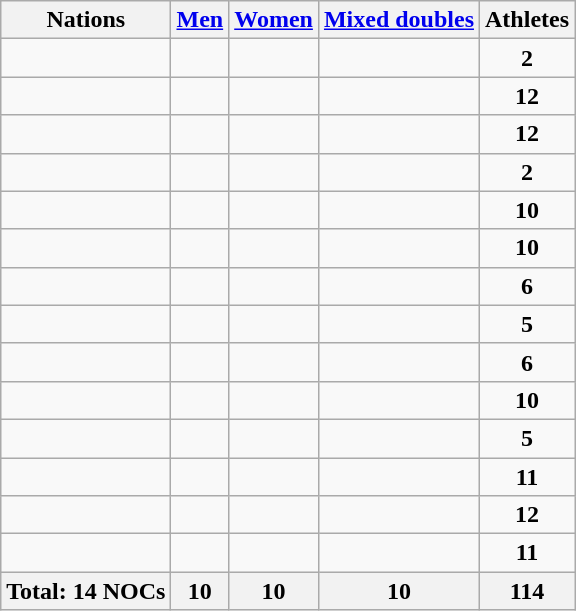<table class="wikitable sortable" style="text-align:center;">
<tr>
<th>Nations</th>
<th><a href='#'>Men</a></th>
<th><a href='#'>Women</a></th>
<th><a href='#'>Mixed doubles</a></th>
<th>Athletes</th>
</tr>
<tr>
<td align="left"></td>
<td></td>
<td></td>
<td></td>
<td><strong>2</strong></td>
</tr>
<tr>
<td align="left"></td>
<td></td>
<td></td>
<td></td>
<td><strong>12</strong></td>
</tr>
<tr>
<td align="left"></td>
<td></td>
<td></td>
<td></td>
<td><strong>12</strong></td>
</tr>
<tr>
<td align="left"></td>
<td></td>
<td></td>
<td></td>
<td><strong>2</strong></td>
</tr>
<tr>
<td align="left"></td>
<td></td>
<td></td>
<td></td>
<td><strong>10</strong></td>
</tr>
<tr>
<td align="left"></td>
<td></td>
<td></td>
<td></td>
<td><strong>10</strong></td>
</tr>
<tr>
<td align="left"></td>
<td></td>
<td></td>
<td></td>
<td><strong>6</strong></td>
</tr>
<tr>
<td align="left"></td>
<td></td>
<td></td>
<td></td>
<td><strong>5</strong></td>
</tr>
<tr>
<td align="left"></td>
<td></td>
<td></td>
<td></td>
<td><strong>6</strong></td>
</tr>
<tr>
<td align="left"></td>
<td></td>
<td></td>
<td></td>
<td><strong>10</strong></td>
</tr>
<tr>
<td align="left"></td>
<td></td>
<td></td>
<td></td>
<td><strong>5</strong></td>
</tr>
<tr>
<td align="left"></td>
<td></td>
<td></td>
<td></td>
<td><strong>11</strong></td>
</tr>
<tr>
<td align="left"></td>
<td></td>
<td></td>
<td></td>
<td><strong>12</strong></td>
</tr>
<tr>
<td align="left"></td>
<td></td>
<td></td>
<td></td>
<td><strong>11</strong></td>
</tr>
<tr>
<th>Total: 14 NOCs</th>
<th>10</th>
<th>10</th>
<th>10</th>
<th>114</th>
</tr>
</table>
